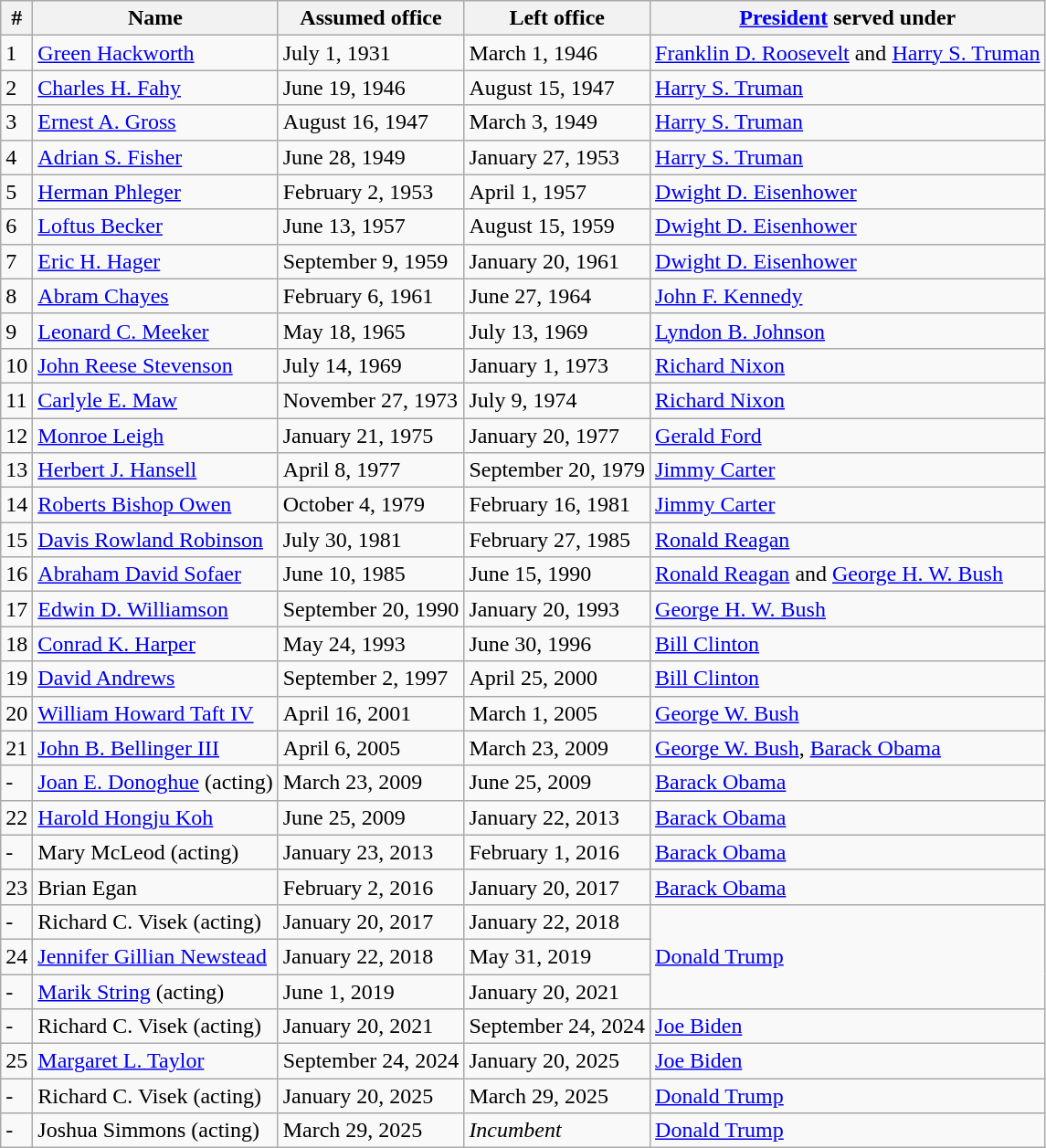<table class="wikitable">
<tr>
<th>#</th>
<th>Name</th>
<th>Assumed office</th>
<th>Left office</th>
<th><a href='#'>President</a> served under</th>
</tr>
<tr>
<td>1</td>
<td><a href='#'>Green Hackworth</a></td>
<td>July 1, 1931</td>
<td>March 1, 1946</td>
<td><a href='#'>Franklin D. Roosevelt</a> and <a href='#'>Harry S. Truman</a></td>
</tr>
<tr>
<td>2</td>
<td><a href='#'>Charles H. Fahy</a></td>
<td>June 19, 1946</td>
<td>August 15, 1947</td>
<td><a href='#'>Harry S. Truman</a></td>
</tr>
<tr>
<td>3</td>
<td><a href='#'>Ernest A. Gross</a></td>
<td>August 16, 1947</td>
<td>March 3, 1949</td>
<td><a href='#'>Harry S. Truman</a></td>
</tr>
<tr>
<td>4</td>
<td><a href='#'>Adrian S. Fisher</a></td>
<td>June 28, 1949</td>
<td>January 27, 1953</td>
<td><a href='#'>Harry S. Truman</a></td>
</tr>
<tr>
<td>5</td>
<td><a href='#'>Herman Phleger</a></td>
<td>February 2, 1953</td>
<td>April 1, 1957</td>
<td><a href='#'>Dwight D. Eisenhower</a></td>
</tr>
<tr>
<td>6</td>
<td><a href='#'>Loftus Becker</a></td>
<td>June 13, 1957</td>
<td>August 15, 1959</td>
<td><a href='#'>Dwight D. Eisenhower</a></td>
</tr>
<tr>
<td>7</td>
<td><a href='#'>Eric H. Hager</a></td>
<td>September 9, 1959</td>
<td>January 20, 1961</td>
<td><a href='#'>Dwight D. Eisenhower</a></td>
</tr>
<tr>
<td>8</td>
<td><a href='#'>Abram Chayes</a></td>
<td>February 6, 1961</td>
<td>June 27, 1964</td>
<td><a href='#'>John F. Kennedy</a></td>
</tr>
<tr>
<td>9</td>
<td><a href='#'>Leonard C. Meeker</a></td>
<td>May 18, 1965</td>
<td>July 13, 1969</td>
<td><a href='#'>Lyndon B. Johnson</a></td>
</tr>
<tr>
<td>10</td>
<td><a href='#'>John Reese Stevenson</a></td>
<td>July 14, 1969</td>
<td>January 1, 1973</td>
<td><a href='#'>Richard Nixon</a></td>
</tr>
<tr>
<td>11</td>
<td><a href='#'>Carlyle E. Maw</a></td>
<td>November 27, 1973</td>
<td>July 9, 1974</td>
<td><a href='#'>Richard Nixon</a></td>
</tr>
<tr>
<td>12</td>
<td><a href='#'>Monroe Leigh</a></td>
<td>January 21, 1975</td>
<td>January 20, 1977</td>
<td><a href='#'>Gerald Ford</a></td>
</tr>
<tr>
<td>13</td>
<td><a href='#'>Herbert J. Hansell</a></td>
<td>April 8, 1977</td>
<td>September 20, 1979</td>
<td><a href='#'>Jimmy Carter</a></td>
</tr>
<tr>
<td>14</td>
<td><a href='#'>Roberts Bishop Owen</a></td>
<td>October 4, 1979</td>
<td>February 16, 1981</td>
<td><a href='#'>Jimmy Carter</a></td>
</tr>
<tr>
<td>15</td>
<td><a href='#'>Davis Rowland Robinson</a></td>
<td>July 30, 1981</td>
<td>February 27, 1985</td>
<td><a href='#'>Ronald Reagan</a></td>
</tr>
<tr>
<td>16</td>
<td><a href='#'>Abraham David Sofaer</a></td>
<td>June 10, 1985</td>
<td>June 15, 1990</td>
<td><a href='#'>Ronald Reagan</a> and <a href='#'>George H. W. Bush</a></td>
</tr>
<tr>
<td>17</td>
<td><a href='#'>Edwin D. Williamson</a></td>
<td>September 20, 1990</td>
<td>January 20, 1993</td>
<td><a href='#'>George H. W. Bush</a></td>
</tr>
<tr>
<td>18</td>
<td><a href='#'>Conrad K. Harper</a></td>
<td>May 24, 1993</td>
<td>June 30, 1996</td>
<td><a href='#'>Bill Clinton</a></td>
</tr>
<tr>
<td>19</td>
<td><a href='#'>David Andrews</a></td>
<td>September 2, 1997</td>
<td>April 25, 2000</td>
<td><a href='#'>Bill Clinton</a></td>
</tr>
<tr>
<td>20</td>
<td><a href='#'>William Howard Taft IV</a></td>
<td>April 16, 2001</td>
<td>March 1, 2005</td>
<td><a href='#'>George W. Bush</a></td>
</tr>
<tr>
<td>21</td>
<td><a href='#'>John B. Bellinger III</a></td>
<td>April 6, 2005</td>
<td>March 23, 2009</td>
<td><a href='#'>George W. Bush</a>, <a href='#'>Barack Obama</a></td>
</tr>
<tr>
<td>-</td>
<td><a href='#'>Joan E. Donoghue</a> (acting)</td>
<td>March 23, 2009</td>
<td>June 25, 2009</td>
<td><a href='#'>Barack Obama</a></td>
</tr>
<tr>
<td>22</td>
<td><a href='#'>Harold Hongju Koh</a></td>
<td>June 25, 2009</td>
<td>January 22, 2013</td>
<td><a href='#'>Barack Obama</a></td>
</tr>
<tr>
<td>-</td>
<td>Mary McLeod (acting)</td>
<td>January 23, 2013</td>
<td>February 1, 2016</td>
<td><a href='#'>Barack Obama</a></td>
</tr>
<tr>
<td>23</td>
<td>Brian Egan</td>
<td>February 2, 2016</td>
<td>January 20, 2017</td>
<td><a href='#'>Barack Obama</a></td>
</tr>
<tr>
<td>-</td>
<td>Richard C. Visek (acting)</td>
<td>January 20, 2017</td>
<td>January 22, 2018</td>
<td rowspan="3"><a href='#'>Donald Trump</a></td>
</tr>
<tr>
<td>24</td>
<td><a href='#'>Jennifer Gillian Newstead</a></td>
<td>January 22, 2018</td>
<td>May 31, 2019</td>
</tr>
<tr>
<td>-</td>
<td><a href='#'>Marik String</a> (acting)</td>
<td>June 1, 2019</td>
<td>January 20, 2021</td>
</tr>
<tr>
<td>-</td>
<td>Richard C. Visek (acting)</td>
<td>January 20, 2021</td>
<td>September 24, 2024</td>
<td><a href='#'>Joe Biden</a></td>
</tr>
<tr>
<td>25</td>
<td><a href='#'>Margaret L. Taylor</a></td>
<td>September 24, 2024</td>
<td>January 20, 2025</td>
<td><a href='#'>Joe Biden</a></td>
</tr>
<tr>
<td>-</td>
<td>Richard C. Visek (acting)</td>
<td>January 20, 2025</td>
<td>March 29, 2025</td>
<td><a href='#'>Donald Trump</a></td>
</tr>
<tr>
<td>-</td>
<td>Joshua Simmons (acting)</td>
<td>March 29, 2025</td>
<td><em>Incumbent</em></td>
<td><a href='#'>Donald Trump</a></td>
</tr>
</table>
